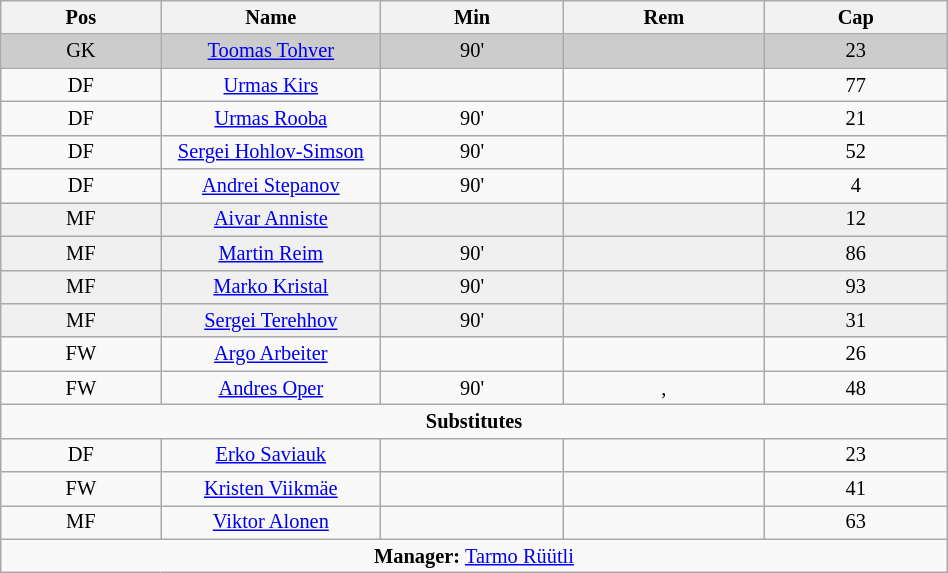<table class="wikitable collapsible collapsed" align="center" style="font-size:85%; text-align:center;" width="50%">
<tr>
<th>Pos</th>
<th width=140>Name</th>
<th>Min</th>
<th>Rem</th>
<th>Cap</th>
</tr>
<tr bgcolor="cccccc">
<td>GK</td>
<td><a href='#'>Toomas Tohver</a></td>
<td>90'</td>
<td></td>
<td>23</td>
</tr>
<tr>
<td>DF</td>
<td><a href='#'>Urmas Kirs</a></td>
<td></td>
<td></td>
<td>77</td>
</tr>
<tr>
<td>DF</td>
<td><a href='#'>Urmas Rooba</a></td>
<td>90'</td>
<td></td>
<td>21</td>
</tr>
<tr>
<td>DF</td>
<td><a href='#'>Sergei Hohlov-Simson</a></td>
<td>90'</td>
<td></td>
<td>52</td>
</tr>
<tr>
<td>DF</td>
<td><a href='#'>Andrei Stepanov</a></td>
<td>90'</td>
<td></td>
<td>4</td>
</tr>
<tr bgcolor="#F0F0F0">
<td>MF</td>
<td><a href='#'>Aivar Anniste</a></td>
<td></td>
<td></td>
<td>12</td>
</tr>
<tr bgcolor="#F0F0F0">
<td>MF</td>
<td><a href='#'>Martin Reim</a></td>
<td>90'</td>
<td></td>
<td>86</td>
</tr>
<tr bgcolor="#F0F0F0">
<td>MF</td>
<td><a href='#'>Marko Kristal</a></td>
<td>90'</td>
<td></td>
<td>93</td>
</tr>
<tr bgcolor="#F0F0F0">
<td>MF</td>
<td><a href='#'>Sergei Terehhov</a></td>
<td>90'</td>
<td></td>
<td>31</td>
</tr>
<tr>
<td>FW</td>
<td><a href='#'>Argo Arbeiter</a></td>
<td></td>
<td></td>
<td>26</td>
</tr>
<tr>
<td>FW</td>
<td><a href='#'>Andres Oper</a></td>
<td>90'</td>
<td>, </td>
<td>48</td>
</tr>
<tr>
<td colspan=5 align=center><strong>Substitutes</strong></td>
</tr>
<tr>
<td>DF</td>
<td><a href='#'>Erko Saviauk</a></td>
<td></td>
<td></td>
<td>23</td>
</tr>
<tr>
<td>FW</td>
<td><a href='#'>Kristen Viikmäe</a></td>
<td></td>
<td></td>
<td>41</td>
</tr>
<tr>
<td>MF</td>
<td><a href='#'>Viktor Alonen</a></td>
<td></td>
<td></td>
<td>63</td>
</tr>
<tr>
<td colspan=5 align=center><strong>Manager:</strong>  <a href='#'>Tarmo Rüütli</a></td>
</tr>
</table>
